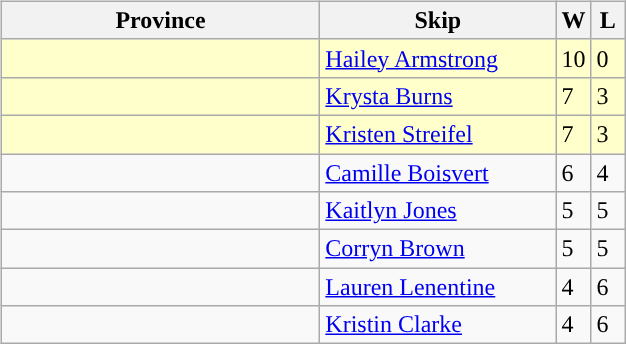<table>
<tr>
<td style="width:10%; vertical-align:top;"><br><table class="wikitable">
<tr>
<th width=205>Province</th>
<th width=150>Skip</th>
<th width=15>W</th>
<th width=15>L</th>
</tr>
<tr style="background:#ffffcc;">
<td></td>
<td><a href='#'>Hailey Armstrong</a></td>
<td>10</td>
<td>0</td>
</tr>
<tr style="background:#ffffcc;">
<td></td>
<td><a href='#'>Krysta Burns</a></td>
<td>7</td>
<td>3</td>
</tr>
<tr style="background:#ffffcc;">
<td></td>
<td><a href='#'>Kristen Streifel</a></td>
<td>7</td>
<td>3</td>
</tr>
<tr>
<td></td>
<td><a href='#'>Camille Boisvert</a></td>
<td>6</td>
<td>4</td>
</tr>
<tr>
<td></td>
<td><a href='#'>Kaitlyn Jones</a></td>
<td>5</td>
<td>5</td>
</tr>
<tr>
<td></td>
<td><a href='#'>Corryn Brown</a></td>
<td>5</td>
<td>5</td>
</tr>
<tr>
<td></td>
<td><a href='#'>Lauren Lenentine</a></td>
<td>4</td>
<td>6</td>
</tr>
<tr>
<td></td>
<td><a href='#'>Kristin Clarke</a></td>
<td>4</td>
<td>6</td>
</tr>
</table>
</td>
</tr>
<tr>
</tr>
</table>
